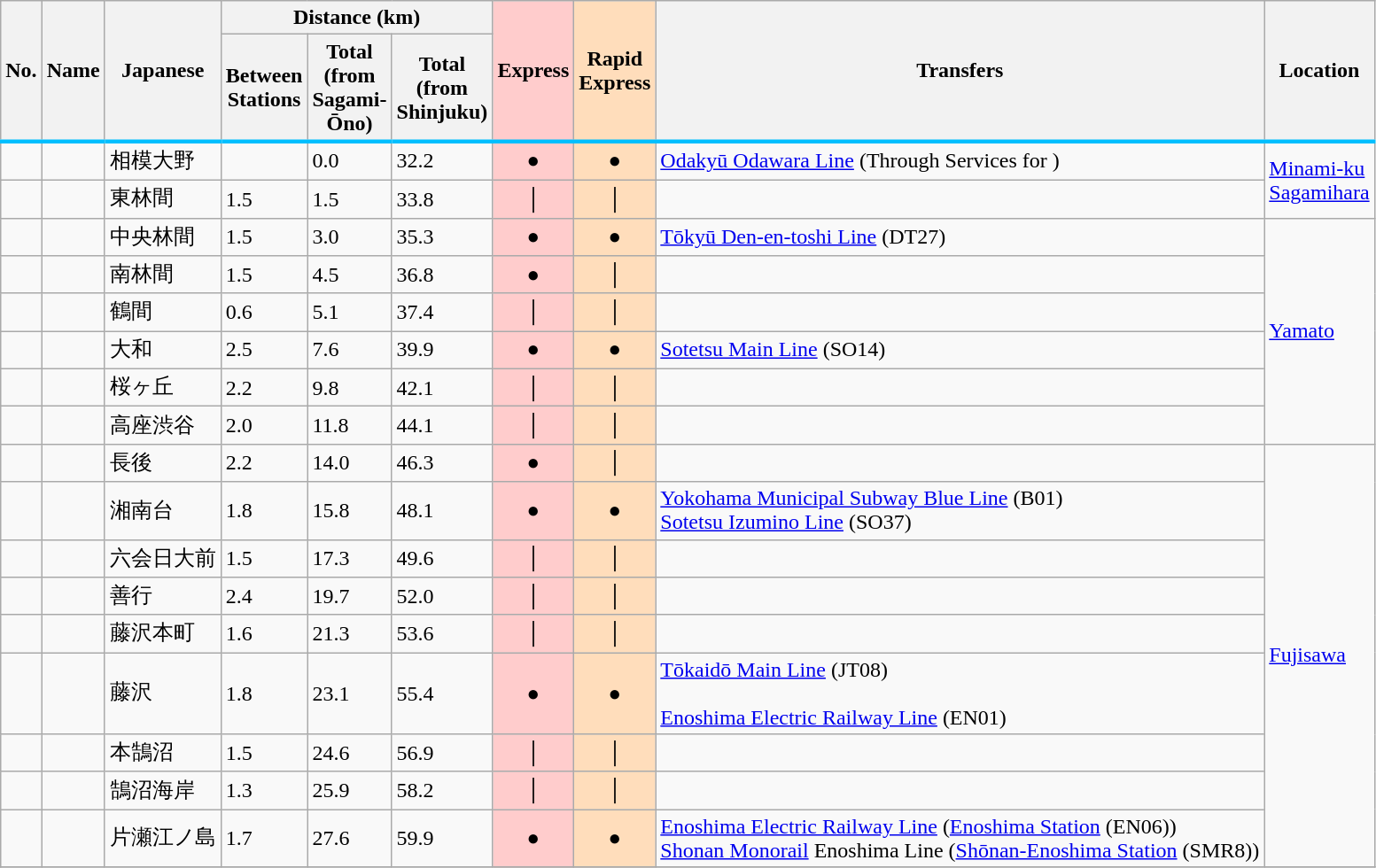<table class="wikitable" rules="all">
<tr>
<th style="border-bottom:3px solid deepskyblue;" rowspan="2">No.</th>
<th style="border-bottom:3px solid deepskyblue;" rowspan="2">Name</th>
<th style="border-bottom:3px solid deepskyblue;" rowspan="2">Japanese</th>
<th style="width:5em;" colspan="3">Distance (km)</th>
<th style="background:#fcc; width:1em; border-bottom:3px solid deepskyblue;" rowspan="2">Express</th>
<th style="background:#fdb; width:1em; border-bottom:3px solid deepskyblue;" rowspan="2">Rapid Express</th>
<th style="border-bottom:3px solid deepskyblue;" rowspan="2">Transfers</th>
<th rowspan="2" style="text-align:center; border-bottom:3px solid deepskyblue;">Location</th>
</tr>
<tr>
<th style="width:2em; border-bottom:3px solid deepskyblue;">Between<br>Stations</th>
<th style="width:2.5em; border-bottom:3px solid deepskyblue;">Total<br>(from Sagami-Ōno)</th>
<th style="width:2.5em; border-bottom:3px solid deepskyblue;">Total<br>(from Shinjuku)</th>
</tr>
<tr>
<td></td>
<td></td>
<td>相模大野</td>
<td></td>
<td>0.0</td>
<td>32.2</td>
<td style="background:#fcc; text-align:center;">●</td>
<td style="background:#fdb; text-align:center;">●</td>
<td> <a href='#'>Odakyū Odawara Line</a> (Through Services for )</td>
<td rowspan="2"><a href='#'>Minami-ku</a><br><a href='#'>Sagamihara</a></td>
</tr>
<tr>
<td></td>
<td></td>
<td>東林間</td>
<td>1.5</td>
<td>1.5</td>
<td>33.8</td>
<td style="background:#fcc; text-align:center;">│</td>
<td style="background:#fdb; text-align:center;">│</td>
<td></td>
</tr>
<tr>
<td></td>
<td></td>
<td>中央林間</td>
<td>1.5</td>
<td>3.0</td>
<td>35.3</td>
<td style="background:#fcc; text-align:center;">●</td>
<td style="background:#fdb; text-align:center;">●</td>
<td> <a href='#'>Tōkyū Den-en-toshi Line</a> (DT27)</td>
<td rowspan="6"><a href='#'>Yamato</a></td>
</tr>
<tr>
<td></td>
<td></td>
<td>南林間</td>
<td>1.5</td>
<td>4.5</td>
<td>36.8</td>
<td style="background:#fcc; text-align:center;">●</td>
<td style="background:#fdb; text-align:center;">│</td>
<td></td>
</tr>
<tr>
<td></td>
<td></td>
<td>鶴間</td>
<td>0.6</td>
<td>5.1</td>
<td>37.4</td>
<td style="background:#fcc; text-align:center;">│</td>
<td style="background:#fdb; text-align:center;">│</td>
<td></td>
</tr>
<tr>
<td></td>
<td></td>
<td>大和</td>
<td>2.5</td>
<td>7.6</td>
<td>39.9</td>
<td style="background:#fcc; text-align:center;">●</td>
<td style="background:#fdb; text-align:center;">●</td>
<td> <a href='#'>Sotetsu Main Line</a> (SO14)</td>
</tr>
<tr>
<td></td>
<td></td>
<td>桜ヶ丘</td>
<td>2.2</td>
<td>9.8</td>
<td>42.1</td>
<td style="background:#fcc; text-align:center;">│</td>
<td style="background:#fdb; text-align:center;">│</td>
<td></td>
</tr>
<tr>
<td></td>
<td></td>
<td>高座渋谷</td>
<td>2.0</td>
<td>11.8</td>
<td>44.1</td>
<td style="background:#fcc; text-align:center;">│</td>
<td style="background:#fdb; text-align:center;">│</td>
<td></td>
</tr>
<tr>
<td></td>
<td></td>
<td>長後</td>
<td>2.2</td>
<td>14.0</td>
<td>46.3</td>
<td style="background:#fcc; text-align:center;">●</td>
<td style="background:#fdb; text-align:center;">│</td>
<td></td>
<td rowspan="9"><a href='#'>Fujisawa</a></td>
</tr>
<tr>
<td></td>
<td></td>
<td>湘南台</td>
<td>1.8</td>
<td>15.8</td>
<td>48.1</td>
<td style="background:#fcc; text-align:center;">●</td>
<td style="background:#fdb; text-align:center;">●</td>
<td> <a href='#'>Yokohama Municipal Subway Blue Line</a> (B01)<br> <a href='#'>Sotetsu Izumino Line</a> (SO37)</td>
</tr>
<tr>
<td></td>
<td></td>
<td>六会日大前</td>
<td>1.5</td>
<td>17.3</td>
<td>49.6</td>
<td style="background:#fcc; text-align:center;">│</td>
<td style="background:#fdb; text-align:center;">│</td>
<td></td>
</tr>
<tr>
<td></td>
<td></td>
<td>善行</td>
<td>2.4</td>
<td>19.7</td>
<td>52.0</td>
<td style="background:#fcc; text-align:center;">│</td>
<td style="background:#fdb; text-align:center;">│</td>
<td></td>
</tr>
<tr>
<td></td>
<td></td>
<td>藤沢本町</td>
<td>1.6</td>
<td>21.3</td>
<td>53.6</td>
<td style="background:#fcc; text-align:center;">│</td>
<td style="background:#fdb; text-align:center;">│</td>
<td></td>
</tr>
<tr>
<td></td>
<td></td>
<td>藤沢</td>
<td>1.8</td>
<td>23.1</td>
<td>55.4</td>
<td style="background:#fcc; text-align:center;">●</td>
<td style="background:#fdb; text-align:center;">●</td>
<td> <a href='#'>Tōkaidō Main Line</a> (JT08)<br><br> <a href='#'>Enoshima Electric Railway Line</a> (EN01)</td>
</tr>
<tr>
<td></td>
<td></td>
<td>本鵠沼</td>
<td>1.5</td>
<td>24.6</td>
<td>56.9</td>
<td style="background:#fcc; text-align:center;">│</td>
<td style="background:#fdb; text-align:center;">│</td>
<td></td>
</tr>
<tr>
<td></td>
<td></td>
<td>鵠沼海岸</td>
<td>1.3</td>
<td>25.9</td>
<td>58.2</td>
<td style="background:#fcc; text-align:center;">│</td>
<td style="background:#fdb; text-align:center;">│</td>
<td></td>
</tr>
<tr>
<td></td>
<td></td>
<td>片瀬江ノ島</td>
<td>1.7</td>
<td>27.6</td>
<td>59.9</td>
<td style="background:#fcc; text-align:center;">●</td>
<td style="background:#fdb; text-align:center;">●</td>
<td> <a href='#'>Enoshima Electric Railway Line</a> (<a href='#'>Enoshima Station</a> (EN06))<br> <a href='#'>Shonan Monorail</a> Enoshima Line (<a href='#'>Shōnan-Enoshima Station</a> (SMR8))</td>
</tr>
<tr>
</tr>
</table>
